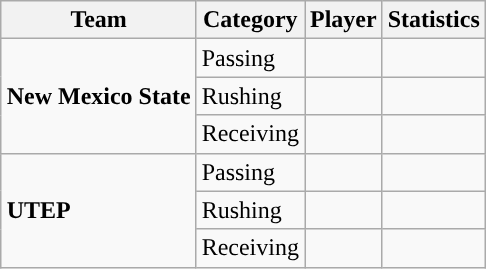<table class="wikitable" style="float: right;">
<tr>
<th>Team</th>
<th>Category</th>
<th>Player</th>
<th>Statistics</th>
</tr>
<tr>
<td rowspan=3><strong>New Mexico State</strong></td>
<td>Passing</td>
<td></td>
<td></td>
</tr>
<tr>
<td>Rushing</td>
<td></td>
<td></td>
</tr>
<tr>
<td>Receiving</td>
<td></td>
<td></td>
</tr>
<tr>
<td rowspan=3><strong>UTEP</strong></td>
<td>Passing</td>
<td></td>
<td></td>
</tr>
<tr>
<td>Rushing</td>
<td></td>
<td></td>
</tr>
<tr>
<td>Receiving</td>
<td></td>
<td></td>
</tr>
</table>
